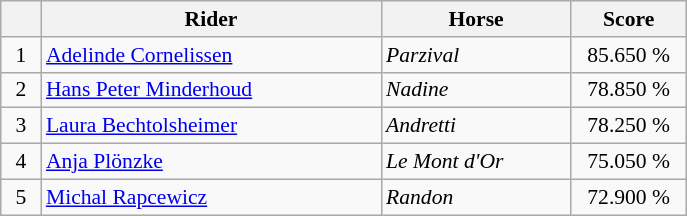<table class="wikitable" style="font-size: 90%">
<tr>
<th width=20></th>
<th width=220>Rider</th>
<th width=120>Horse</th>
<th width=70>Score</th>
</tr>
<tr>
<td align=center>1</td>
<td> <a href='#'>Adelinde Cornelissen</a></td>
<td><em>Parzival</em></td>
<td align=center>85.650 %</td>
</tr>
<tr>
<td align=center>2</td>
<td> <a href='#'>Hans Peter Minderhoud</a></td>
<td><em>Nadine</em></td>
<td align=center>78.850 %</td>
</tr>
<tr>
<td align=center>3</td>
<td> <a href='#'>Laura Bechtolsheimer</a></td>
<td><em>Andretti</em></td>
<td align=center>78.250 %</td>
</tr>
<tr>
<td align=center>4</td>
<td> <a href='#'>Anja Plönzke</a></td>
<td><em>Le Mont d'Or</em></td>
<td align=center>75.050 %</td>
</tr>
<tr>
<td align=center>5</td>
<td> <a href='#'>Michal Rapcewicz</a></td>
<td><em>Randon</em></td>
<td align=center>72.900 %</td>
</tr>
</table>
